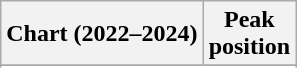<table class="wikitable sortable plainrowheaders" style="text-align:center">
<tr>
<th scope="col">Chart (2022–2024)</th>
<th scope="col">Peak<br>position</th>
</tr>
<tr>
</tr>
<tr>
</tr>
<tr>
</tr>
<tr>
</tr>
</table>
